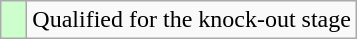<table class="wikitable">
<tr>
<td width=10px bgcolor="#ccffcc"></td>
<td>Qualified for the knock-out stage</td>
</tr>
</table>
